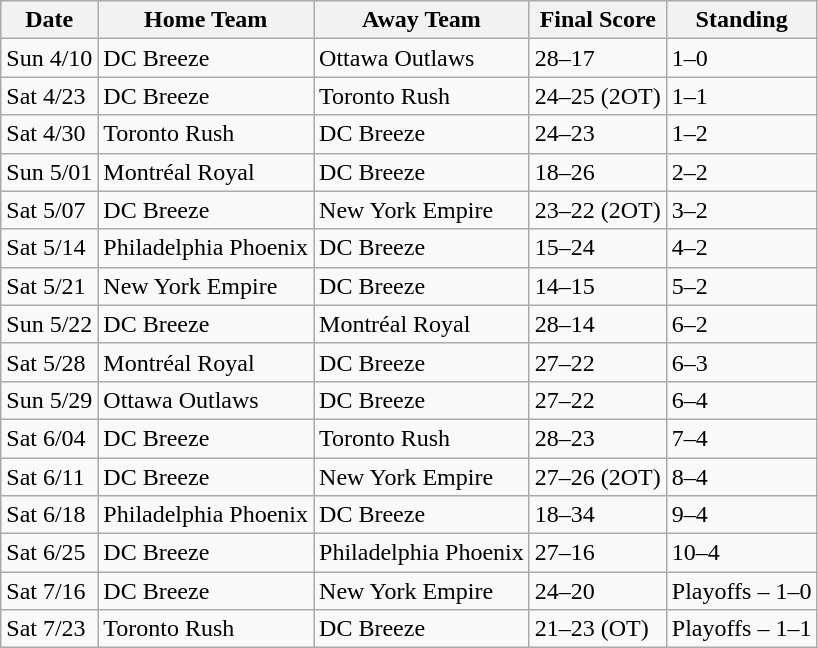<table class="wikitable">
<tr>
<th>Date</th>
<th>Home Team</th>
<th>Away Team</th>
<th>Final Score</th>
<th>Standing</th>
</tr>
<tr>
<td>Sun 4/10</td>
<td>DC Breeze</td>
<td>Ottawa Outlaws</td>
<td>28–17</td>
<td>1–0</td>
</tr>
<tr>
<td>Sat 4/23</td>
<td>DC Breeze</td>
<td>Toronto Rush</td>
<td>24–25 (2OT)</td>
<td>1–1</td>
</tr>
<tr>
<td>Sat 4/30</td>
<td>Toronto Rush</td>
<td>DC Breeze</td>
<td>24–23</td>
<td>1–2</td>
</tr>
<tr>
<td>Sun 5/01</td>
<td>Montréal Royal</td>
<td>DC Breeze</td>
<td>18–26</td>
<td>2–2</td>
</tr>
<tr>
<td>Sat 5/07</td>
<td>DC Breeze</td>
<td>New York Empire</td>
<td>23–22 (2OT)</td>
<td>3–2</td>
</tr>
<tr>
<td>Sat 5/14</td>
<td>Philadelphia Phoenix</td>
<td>DC Breeze</td>
<td>15–24</td>
<td>4–2</td>
</tr>
<tr>
<td>Sat 5/21</td>
<td>New York Empire</td>
<td>DC Breeze</td>
<td>14–15</td>
<td>5–2</td>
</tr>
<tr>
<td>Sun 5/22</td>
<td>DC Breeze</td>
<td>Montréal Royal</td>
<td>28–14</td>
<td>6–2</td>
</tr>
<tr>
<td>Sat 5/28</td>
<td>Montréal Royal</td>
<td>DC Breeze</td>
<td>27–22</td>
<td>6–3</td>
</tr>
<tr>
<td>Sun 5/29</td>
<td>Ottawa Outlaws</td>
<td>DC Breeze</td>
<td>27–22</td>
<td>6–4</td>
</tr>
<tr>
<td>Sat 6/04</td>
<td>DC Breeze</td>
<td>Toronto Rush</td>
<td>28–23</td>
<td>7–4</td>
</tr>
<tr>
<td>Sat 6/11</td>
<td>DC Breeze</td>
<td>New York Empire</td>
<td>27–26 (2OT)</td>
<td>8–4</td>
</tr>
<tr>
<td>Sat 6/18</td>
<td>Philadelphia Phoenix</td>
<td>DC Breeze</td>
<td>18–34</td>
<td>9–4</td>
</tr>
<tr>
<td>Sat 6/25</td>
<td>DC Breeze</td>
<td>Philadelphia Phoenix</td>
<td>27–16</td>
<td>10–4</td>
</tr>
<tr>
<td>Sat 7/16</td>
<td>DC Breeze</td>
<td>New York Empire</td>
<td>24–20</td>
<td>Playoffs – 1–0</td>
</tr>
<tr>
<td>Sat 7/23</td>
<td>Toronto Rush</td>
<td>DC Breeze</td>
<td>21–23 (OT)</td>
<td>Playoffs – 1–1</td>
</tr>
</table>
